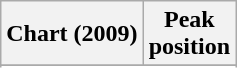<table class="wikitable sortable plainrowheaders" style="text-align:center">
<tr>
<th scope="col">Chart (2009)</th>
<th scope="col">Peak<br> position</th>
</tr>
<tr>
</tr>
<tr>
</tr>
<tr>
</tr>
</table>
